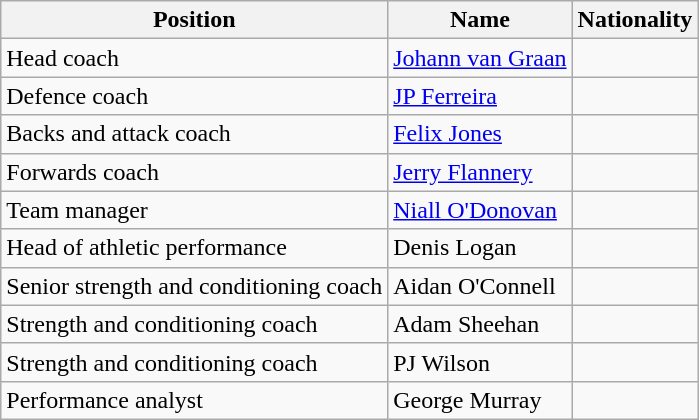<table class="wikitable">
<tr>
<th>Position</th>
<th>Name</th>
<th>Nationality</th>
</tr>
<tr>
<td>Head coach</td>
<td><a href='#'>Johann van Graan</a></td>
<td></td>
</tr>
<tr>
<td>Defence coach</td>
<td><a href='#'>JP Ferreira</a></td>
<td></td>
</tr>
<tr>
<td>Backs and attack coach</td>
<td><a href='#'>Felix Jones</a></td>
<td></td>
</tr>
<tr>
<td>Forwards coach</td>
<td><a href='#'>Jerry Flannery</a></td>
<td></td>
</tr>
<tr>
<td>Team manager</td>
<td><a href='#'>Niall O'Donovan</a></td>
<td></td>
</tr>
<tr>
<td>Head of athletic performance</td>
<td>Denis Logan</td>
<td></td>
</tr>
<tr>
<td>Senior strength and conditioning coach</td>
<td>Aidan O'Connell</td>
<td></td>
</tr>
<tr>
<td>Strength and conditioning coach</td>
<td>Adam Sheehan</td>
<td></td>
</tr>
<tr>
<td>Strength and conditioning coach</td>
<td>PJ Wilson</td>
<td></td>
</tr>
<tr>
<td>Performance analyst</td>
<td>George Murray</td>
<td></td>
</tr>
</table>
